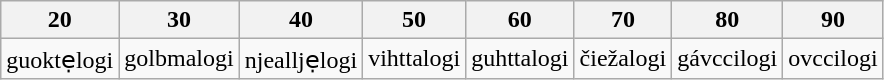<table class="wikitable">
<tr>
<th>20</th>
<th>30</th>
<th>40</th>
<th>50</th>
<th>60</th>
<th>70</th>
<th>80</th>
<th>90</th>
</tr>
<tr>
<td>guoktẹlogi</td>
<td>golbmalogi</td>
<td>njealljẹlogi</td>
<td>vihttalogi</td>
<td>guhttalogi</td>
<td>čiežalogi</td>
<td>gávccilogi</td>
<td>ovccilogi</td>
</tr>
</table>
